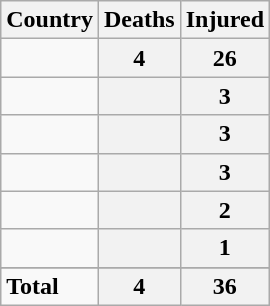<table class="wikitable centre sortable">
<tr>
<th>Country</th>
<th>Deaths</th>
<th>Injured</th>
</tr>
<tr>
<td></td>
<th>4</th>
<th>26</th>
</tr>
<tr>
<td></td>
<th></th>
<th>3</th>
</tr>
<tr>
<td></td>
<th></th>
<th>3</th>
</tr>
<tr>
<td></td>
<th></th>
<th>3</th>
</tr>
<tr>
<td></td>
<th></th>
<th>2</th>
</tr>
<tr>
<td></td>
<th></th>
<th>1</th>
</tr>
<tr>
</tr>
<tr class="sortbottom">
<td><strong>Total</strong></td>
<th>4</th>
<th>36</th>
</tr>
</table>
